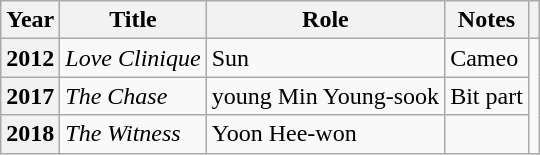<table class="wikitable plainrowheaders sortable">
<tr>
<th scope="col">Year</th>
<th scope="col">Title</th>
<th scope="col">Role</th>
<th scope="col">Notes</th>
<th scope="col" class="unsortable"></th>
</tr>
<tr>
<th scope="row">2012</th>
<td><em>Love Clinique</em></td>
<td>Sun</td>
<td>Cameo</td>
<td rowspan="3" style="text-align:center"></td>
</tr>
<tr>
<th scope="row">2017</th>
<td><em>The Chase</em></td>
<td>young Min Young-sook</td>
<td>Bit part</td>
</tr>
<tr>
<th scope="row">2018</th>
<td><em>The Witness</em></td>
<td>Yoon Hee-won</td>
<td style="text-align:center"></td>
</tr>
</table>
